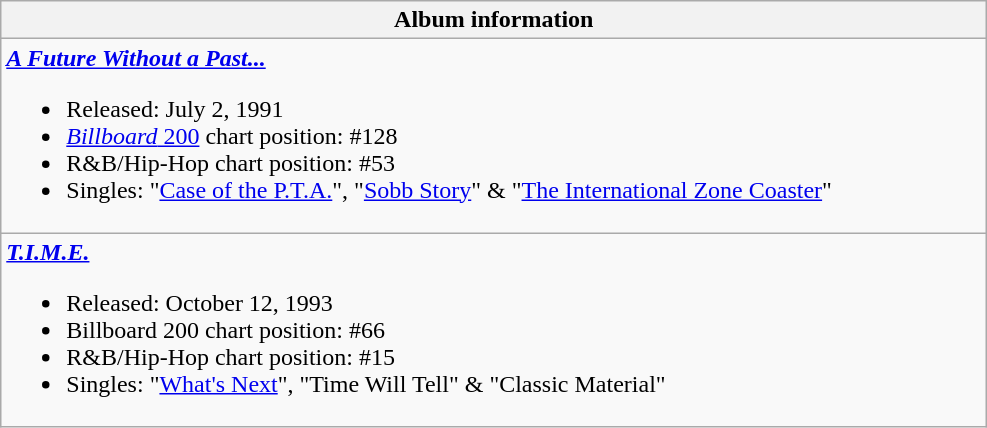<table class="wikitable">
<tr>
<th align="left" width="650">Album information</th>
</tr>
<tr>
<td align="left"><strong><em><a href='#'>A Future Without a Past...</a></em></strong><br><ul><li>Released: July 2, 1991</li><li><a href='#'><em>Billboard</em> 200</a> chart position: #128</li><li>R&B/Hip-Hop chart position: #53</li><li>Singles: "<a href='#'>Case of the P.T.A.</a>", "<a href='#'>Sobb Story</a>" & "<a href='#'>The International Zone Coaster</a>"</li></ul></td>
</tr>
<tr>
<td align="left"><strong><em><a href='#'>T.I.M.E.</a></em></strong><br><ul><li>Released: October 12, 1993</li><li>Billboard 200 chart position: #66</li><li>R&B/Hip-Hop chart position: #15</li><li>Singles: "<a href='#'>What's Next</a>", "Time Will Tell" & "Classic Material"</li></ul></td>
</tr>
</table>
